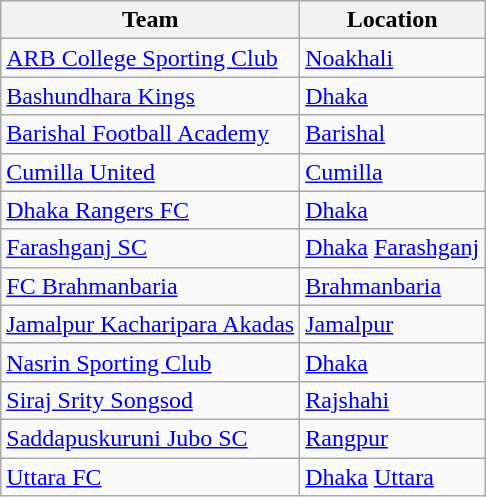<table class="wikitable sortable">
<tr>
<th>Team</th>
<th>Location</th>
</tr>
<tr>
<td><a href='#'>ARB College Sporting Club</a></td>
<td><a href='#'>Noakhali</a></td>
</tr>
<tr>
<td><a href='#'>Bashundhara Kings</a></td>
<td><a href='#'>Dhaka</a></td>
</tr>
<tr>
<td><a href='#'>Barishal Football Academy</a></td>
<td><a href='#'>Barishal</a></td>
</tr>
<tr>
<td><a href='#'>Cumilla United</a></td>
<td><a href='#'>Cumilla</a></td>
</tr>
<tr>
<td><a href='#'>Dhaka Rangers FC</a></td>
<td><a href='#'>Dhaka</a></td>
</tr>
<tr>
<td><a href='#'>Farashganj SC</a></td>
<td><a href='#'>Dhaka</a> <a href='#'>Farashganj</a></td>
</tr>
<tr>
<td><a href='#'>FC Brahmanbaria</a></td>
<td><a href='#'>Brahmanbaria</a></td>
</tr>
<tr>
<td><a href='#'>Jamalpur Kacharipara Akadas</a></td>
<td><a href='#'>Jamalpur</a></td>
</tr>
<tr>
<td><a href='#'>Nasrin Sporting Club</a></td>
<td><a href='#'>Dhaka</a></td>
</tr>
<tr>
<td><a href='#'>Siraj Srity Songsod</a></td>
<td><a href='#'>Rajshahi</a></td>
</tr>
<tr>
<td><a href='#'>Saddapuskuruni Jubo SC</a></td>
<td><a href='#'>Rangpur</a></td>
</tr>
<tr>
<td><a href='#'>Uttara FC</a></td>
<td><a href='#'>Dhaka</a> <a href='#'>Uttara</a></td>
</tr>
</table>
